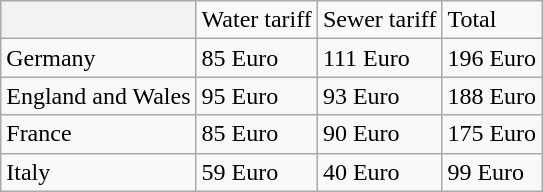<table class="wikitable">
<tr>
<th></th>
<td>Water tariff</td>
<td>Sewer tariff</td>
<td>Total</td>
</tr>
<tr>
<td>Germany</td>
<td>85 Euro</td>
<td>111 Euro</td>
<td>196 Euro</td>
</tr>
<tr>
<td>England and Wales</td>
<td>95 Euro</td>
<td>93 Euro</td>
<td>188 Euro</td>
</tr>
<tr>
<td>France</td>
<td>85 Euro</td>
<td>90 Euro</td>
<td>175 Euro</td>
</tr>
<tr>
<td>Italy</td>
<td>59 Euro</td>
<td>40 Euro</td>
<td>99 Euro</td>
</tr>
</table>
